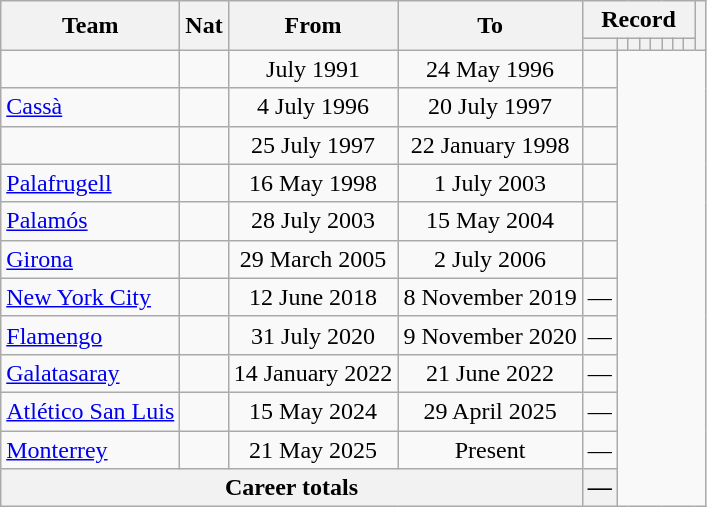<table class="wikitable" style="text-align: center">
<tr>
<th rowspan=2>Team</th>
<th rowspan=2>Nat</th>
<th rowspan=2>From</th>
<th rowspan=2>To</th>
<th colspan=8>Record</th>
<th rowspan=2></th>
</tr>
<tr>
<th></th>
<th></th>
<th></th>
<th></th>
<th></th>
<th></th>
<th></th>
<th></th>
</tr>
<tr>
<td align=left></td>
<td></td>
<td>July 1991</td>
<td>24 May 1996<br></td>
<td></td>
</tr>
<tr>
<td align=left><a href='#'>Cassà</a></td>
<td></td>
<td>4 July 1996</td>
<td>20 July 1997<br></td>
<td></td>
</tr>
<tr>
<td align=left></td>
<td></td>
<td>25 July 1997</td>
<td>22 January 1998<br></td>
<td></td>
</tr>
<tr>
<td align=left><a href='#'>Palafrugell</a></td>
<td></td>
<td>16 May 1998</td>
<td>1 July 2003<br></td>
<td></td>
</tr>
<tr>
<td align=left><a href='#'>Palamós</a></td>
<td></td>
<td>28 July 2003</td>
<td>15 May 2004<br></td>
<td></td>
</tr>
<tr>
<td align=left><a href='#'>Girona</a></td>
<td></td>
<td>29 March 2005</td>
<td>2 July 2006<br></td>
<td></td>
</tr>
<tr>
<td align=left><a href='#'>New York City</a></td>
<td></td>
<td>12 June 2018</td>
<td>8 November 2019<br></td>
<td>—</td>
</tr>
<tr>
<td align=left><a href='#'>Flamengo</a></td>
<td></td>
<td>31 July 2020</td>
<td>9 November 2020<br></td>
<td>—</td>
</tr>
<tr>
<td align=left><a href='#'>Galatasaray</a></td>
<td></td>
<td>14 January 2022</td>
<td>21 June 2022<br></td>
<td>—</td>
</tr>
<tr>
<td align=left><a href='#'>Atlético San Luis</a></td>
<td></td>
<td>15 May 2024</td>
<td>29 April 2025<br></td>
<td>—</td>
</tr>
<tr>
<td align=left><a href='#'>Monterrey</a></td>
<td></td>
<td>21 May 2025</td>
<td>Present<br></td>
<td>—</td>
</tr>
<tr>
<th colspan=4>Career totals<br></th>
<th>—</th>
</tr>
</table>
